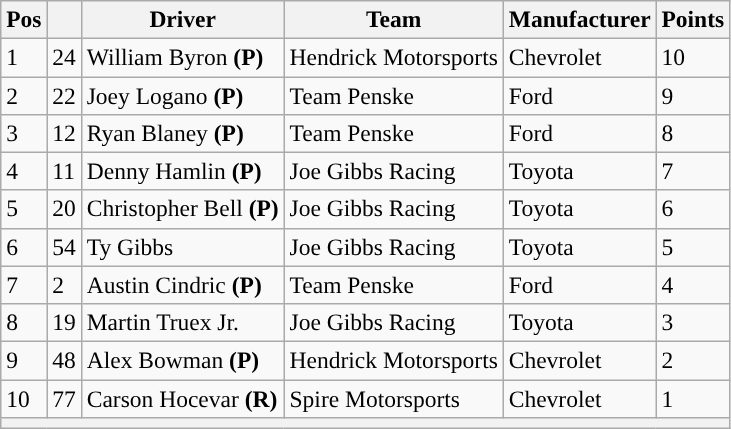<table class="wikitable" style="font-size:98%">
<tr>
<th>Pos</th>
<th></th>
<th>Driver</th>
<th>Team</th>
<th>Manufacturer</th>
<th>Points</th>
</tr>
<tr>
<td>1</td>
<td>24</td>
<td>William Byron <strong>(P)</strong></td>
<td>Hendrick Motorsports</td>
<td>Chevrolet</td>
<td>10</td>
</tr>
<tr>
<td>2</td>
<td>22</td>
<td>Joey Logano <strong>(P)</strong></td>
<td>Team Penske</td>
<td>Ford</td>
<td>9</td>
</tr>
<tr>
<td>3</td>
<td>12</td>
<td>Ryan Blaney <strong>(P)</strong></td>
<td>Team Penske</td>
<td>Ford</td>
<td>8</td>
</tr>
<tr>
<td>4</td>
<td>11</td>
<td>Denny Hamlin <strong>(P)</strong></td>
<td>Joe Gibbs Racing</td>
<td>Toyota</td>
<td>7</td>
</tr>
<tr>
<td>5</td>
<td>20</td>
<td>Christopher Bell <strong>(P)</strong></td>
<td>Joe Gibbs Racing</td>
<td>Toyota</td>
<td>6</td>
</tr>
<tr>
<td>6</td>
<td>54</td>
<td>Ty Gibbs</td>
<td>Joe Gibbs Racing</td>
<td>Toyota</td>
<td>5</td>
</tr>
<tr>
<td>7</td>
<td>2</td>
<td>Austin Cindric <strong>(P)</strong></td>
<td>Team Penske</td>
<td>Ford</td>
<td>4</td>
</tr>
<tr>
<td>8</td>
<td>19</td>
<td>Martin Truex Jr.</td>
<td>Joe Gibbs Racing</td>
<td>Toyota</td>
<td>3</td>
</tr>
<tr>
<td>9</td>
<td>48</td>
<td>Alex Bowman <strong>(P)</strong></td>
<td>Hendrick Motorsports</td>
<td>Chevrolet</td>
<td>2</td>
</tr>
<tr>
<td>10</td>
<td>77</td>
<td>Carson Hocevar <strong>(R)</strong></td>
<td>Spire Motorsports</td>
<td>Chevrolet</td>
<td>1</td>
</tr>
<tr>
<th colspan="6"></th>
</tr>
</table>
